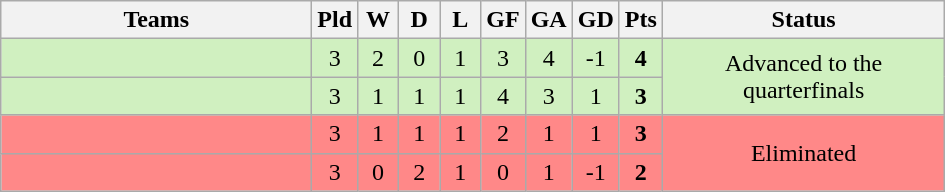<table class=wikitable style="text-align:center">
<tr>
<th width=200>Teams</th>
<th width=20>Pld</th>
<th width=20>W</th>
<th width=20>D</th>
<th width=20>L</th>
<th width=20>GF</th>
<th width=20>GA</th>
<th width=20>GD</th>
<th width=20>Pts</th>
<th width=181>Status</th>
</tr>
<tr bgcolor="#D0F0C0">
<td style="text-align:left;"></td>
<td>3</td>
<td>2</td>
<td>0</td>
<td>1</td>
<td>3</td>
<td>4</td>
<td>-1</td>
<td><strong>4</strong></td>
<td rowspan=2>Advanced to the quarterfinals</td>
</tr>
<tr bgcolor="#D0F0C0">
<td style="text-align:left;"></td>
<td>3</td>
<td>1</td>
<td>1</td>
<td>1</td>
<td>4</td>
<td>3</td>
<td>1</td>
<td><strong>3</strong></td>
</tr>
<tr bgcolor=#FF8888>
<td style="text-align:left;"></td>
<td>3</td>
<td>1</td>
<td>1</td>
<td>1</td>
<td>2</td>
<td>1</td>
<td>1</td>
<td><strong>3</strong></td>
<td rowspan=2>Eliminated</td>
</tr>
<tr bgcolor=#FF8888>
<td style="text-align:left;"></td>
<td>3</td>
<td>0</td>
<td>2</td>
<td>1</td>
<td>0</td>
<td>1</td>
<td>-1</td>
<td><strong>2</strong></td>
</tr>
</table>
